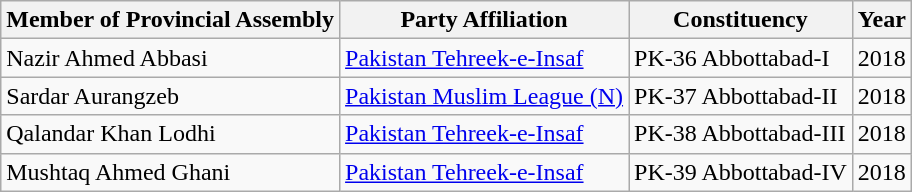<table class="wikitable sortable">
<tr>
<th>Member of Provincial Assembly</th>
<th>Party Affiliation</th>
<th>Constituency</th>
<th>Year</th>
</tr>
<tr>
<td>Nazir Ahmed Abbasi</td>
<td><a href='#'>Pakistan Tehreek-e-Insaf</a></td>
<td>PK-36 Abbottabad-I</td>
<td>2018</td>
</tr>
<tr>
<td>Sardar Aurangzeb</td>
<td><a href='#'>Pakistan Muslim League (N)</a></td>
<td>PK-37 Abbottabad-II</td>
<td>2018</td>
</tr>
<tr>
<td>Qalandar Khan Lodhi</td>
<td><a href='#'>Pakistan Tehreek-e-Insaf</a></td>
<td>PK-38 Abbottabad-III</td>
<td>2018</td>
</tr>
<tr>
<td>Mushtaq Ahmed Ghani</td>
<td><a href='#'>Pakistan Tehreek-e-Insaf</a></td>
<td>PK-39 Abbottabad-IV</td>
<td>2018</td>
</tr>
</table>
